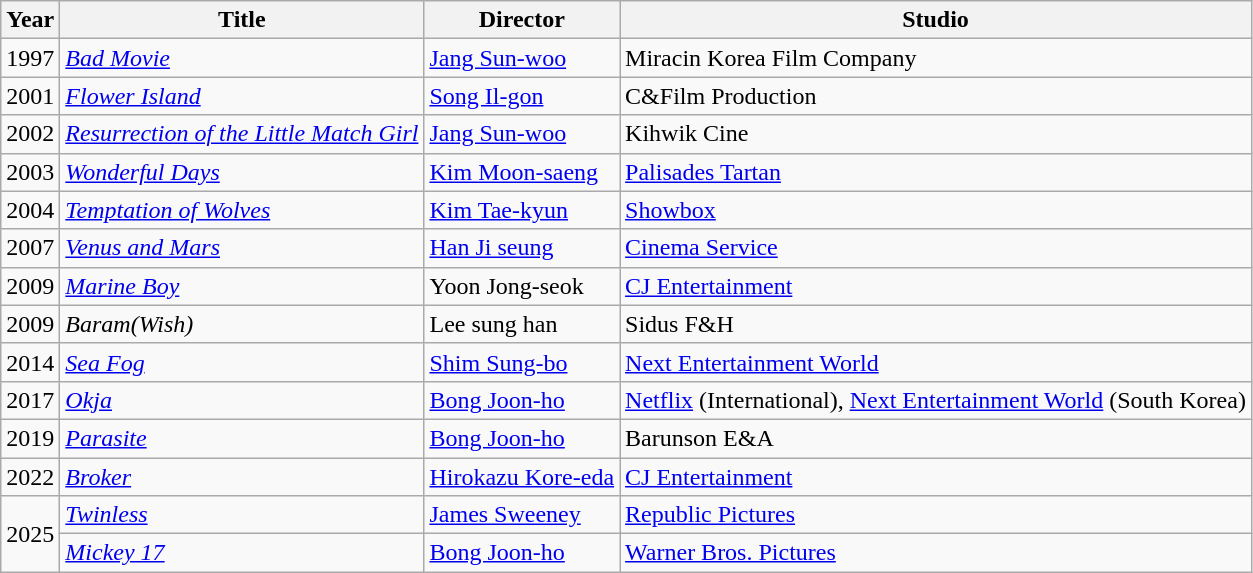<table class="wikitable sortable">
<tr>
<th>Year</th>
<th>Title</th>
<th>Director</th>
<th>Studio</th>
</tr>
<tr>
<td>1997</td>
<td><em><a href='#'>Bad Movie</a></em></td>
<td><a href='#'>Jang Sun-woo</a></td>
<td>Miracin Korea Film Company</td>
</tr>
<tr>
<td>2001</td>
<td><em><a href='#'>Flower Island</a></em></td>
<td><a href='#'>Song Il-gon</a></td>
<td>C&Film Production</td>
</tr>
<tr>
<td>2002</td>
<td><em><a href='#'>Resurrection of the Little Match Girl</a></em></td>
<td><a href='#'>Jang Sun-woo</a></td>
<td>Kihwik Cine</td>
</tr>
<tr>
<td>2003</td>
<td><em><a href='#'>Wonderful Days</a></em></td>
<td><a href='#'>Kim Moon-saeng</a></td>
<td><a href='#'>Palisades Tartan</a></td>
</tr>
<tr>
<td>2004</td>
<td><em><a href='#'>Temptation of Wolves</a></em></td>
<td><a href='#'>Kim Tae-kyun</a></td>
<td><a href='#'>Showbox</a></td>
</tr>
<tr>
<td>2007</td>
<td><em><a href='#'>Venus and Mars</a></em></td>
<td><a href='#'>Han Ji seung</a></td>
<td><a href='#'>Cinema Service</a></td>
</tr>
<tr>
<td>2009</td>
<td><em><a href='#'>Marine Boy</a></em></td>
<td>Yoon Jong-seok</td>
<td><a href='#'>CJ Entertainment</a></td>
</tr>
<tr>
<td>2009</td>
<td><em>Baram(Wish)</em></td>
<td>Lee sung han</td>
<td>Sidus F&H</td>
</tr>
<tr>
<td>2014</td>
<td><em><a href='#'>Sea Fog</a></em></td>
<td><a href='#'>Shim Sung-bo</a></td>
<td><a href='#'>Next Entertainment World</a></td>
</tr>
<tr>
<td>2017</td>
<td><em><a href='#'>Okja</a></em></td>
<td><a href='#'>Bong Joon-ho</a></td>
<td><a href='#'>Netflix</a> (International), <a href='#'>Next Entertainment World</a> (South Korea)</td>
</tr>
<tr>
<td>2019</td>
<td><em><a href='#'>Parasite</a></em></td>
<td><a href='#'>Bong Joon-ho</a></td>
<td>Barunson E&A</td>
</tr>
<tr>
<td>2022</td>
<td><em><a href='#'>Broker</a></em></td>
<td><a href='#'>Hirokazu Kore-eda</a></td>
<td><a href='#'>CJ Entertainment</a></td>
</tr>
<tr>
<td rowspan="2">2025</td>
<td><em><a href='#'>Twinless</a></em></td>
<td><a href='#'>James Sweeney</a></td>
<td><a href='#'>Republic Pictures</a></td>
</tr>
<tr>
<td><em><a href='#'>Mickey 17</a></em></td>
<td><a href='#'>Bong Joon-ho</a></td>
<td><a href='#'>Warner Bros. Pictures</a></td>
</tr>
</table>
